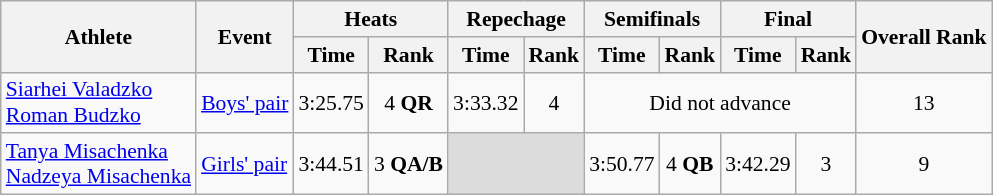<table class="wikitable" style="font-size:90%">
<tr>
<th rowspan="2">Athlete</th>
<th rowspan="2">Event</th>
<th colspan="2">Heats</th>
<th colspan="2">Repechage</th>
<th colspan="2">Semifinals</th>
<th colspan="2">Final</th>
<th rowspan="2">Overall Rank</th>
</tr>
<tr>
<th>Time</th>
<th>Rank</th>
<th>Time</th>
<th>Rank</th>
<th>Time</th>
<th>Rank</th>
<th>Time</th>
<th>Rank</th>
</tr>
<tr>
<td><a href='#'>Siarhei Valadzko</a><br><a href='#'>Roman Budzko</a></td>
<td><a href='#'>Boys' pair</a></td>
<td align=center>3:25.75</td>
<td align=center>4 <strong>QR</strong></td>
<td align=center>3:33.32</td>
<td align=center>4</td>
<td align=center colspan=4>Did not advance</td>
<td align=center>13</td>
</tr>
<tr>
<td><a href='#'>Tanya Misachenka</a><br><a href='#'>Nadzeya Misachenka</a></td>
<td><a href='#'>Girls' pair</a></td>
<td align=center>3:44.51</td>
<td align=center>3 <strong>QA/B</strong></td>
<td colspan=2 bgcolor=#DCDCDC></td>
<td align=center>3:50.77</td>
<td align=center>4 <strong>QB</strong></td>
<td align=center>3:42.29</td>
<td align=center>3</td>
<td align=center>9</td>
</tr>
</table>
